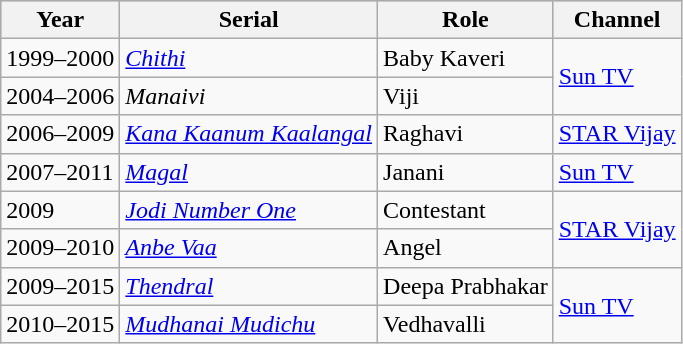<table class="wikitable sortable">
<tr style="background:#ccc; text-align:center;">
<th>Year</th>
<th>Serial</th>
<th>Role</th>
<th>Channel</th>
</tr>
<tr>
<td>1999–2000</td>
<td><a href='#'><em>Chithi</em></a></td>
<td>Baby Kaveri</td>
<td rowspan=2><a href='#'>Sun TV</a></td>
</tr>
<tr>
<td>2004–2006</td>
<td><em>Manaivi</em></td>
<td>Viji</td>
</tr>
<tr>
<td>2006–2009</td>
<td><em><a href='#'>Kana Kaanum Kaalangal</a></em></td>
<td>Raghavi</td>
<td><a href='#'>STAR Vijay</a></td>
</tr>
<tr>
<td>2007–2011</td>
<td><em><a href='#'>Magal</a></em></td>
<td>Janani</td>
<td><a href='#'>Sun TV</a></td>
</tr>
<tr>
<td>2009</td>
<td><a href='#'><em>Jodi Number One</em></a></td>
<td>Contestant</td>
<td rowspan=2><a href='#'>STAR Vijay</a></td>
</tr>
<tr>
<td>2009–2010</td>
<td><a href='#'><em>Anbe Vaa</em></a></td>
<td>Angel</td>
</tr>
<tr>
<td>2009–2015</td>
<td><em><a href='#'>Thendral</a></em></td>
<td>Deepa Prabhakar</td>
<td rowspan="2"><a href='#'>Sun TV</a></td>
</tr>
<tr>
<td>2010–2015</td>
<td><a href='#'><em>Mudhanai Mudichu</em></a></td>
<td>Vedhavalli</td>
</tr>
</table>
